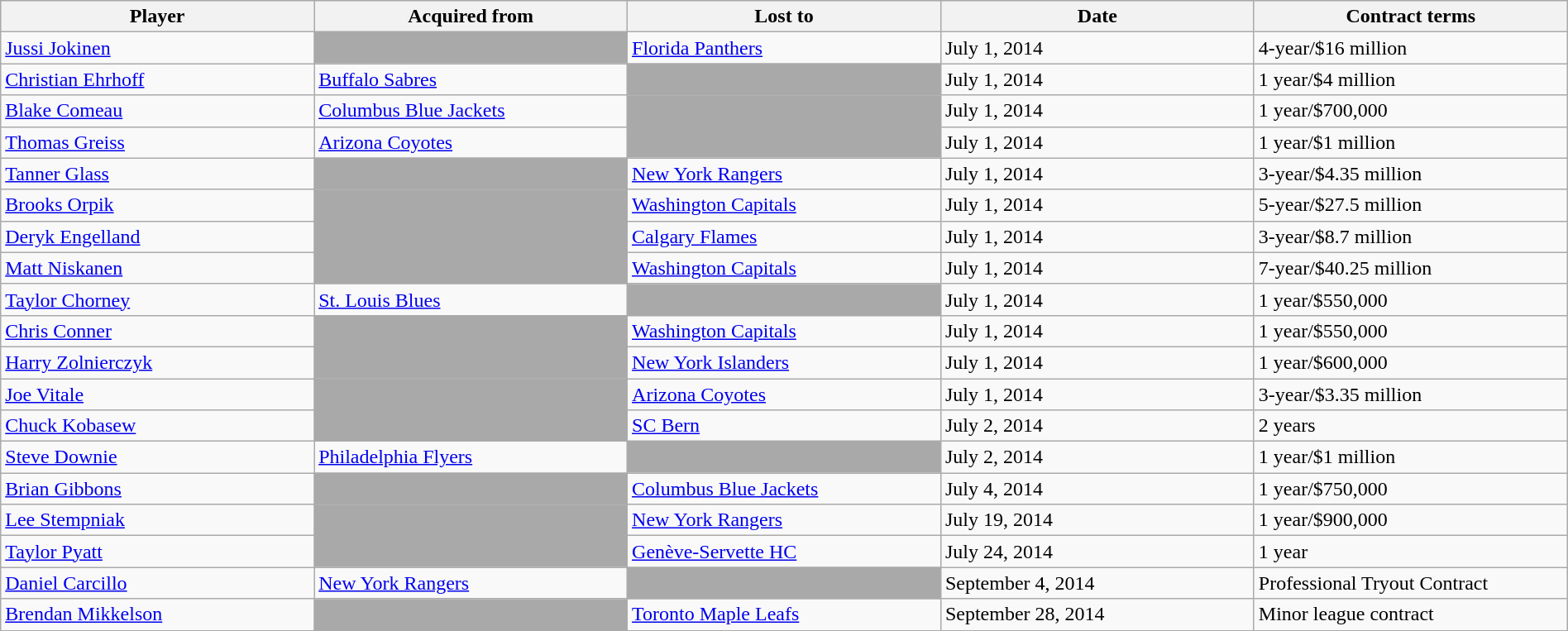<table class="wikitable" style="width:100%;">
<tr style="text-align:center; background:#ddd;">
<th style="width:20%;">Player</th>
<th style="width:20%;">Acquired from</th>
<th style="width:20%;">Lost to</th>
<th style="width:20%;">Date</th>
<th style="width:20%;">Contract terms</th>
</tr>
<tr>
<td><a href='#'>Jussi Jokinen</a></td>
<td style="background:darkgray;"></td>
<td><a href='#'>Florida Panthers</a></td>
<td>July 1, 2014</td>
<td>4-year/$16 million</td>
</tr>
<tr>
<td><a href='#'>Christian Ehrhoff</a></td>
<td><a href='#'>Buffalo Sabres</a></td>
<td style="background:darkgray;"></td>
<td>July 1, 2014</td>
<td>1 year/$4 million</td>
</tr>
<tr>
<td><a href='#'>Blake Comeau</a></td>
<td><a href='#'>Columbus Blue Jackets</a></td>
<td style="background:darkgray;"></td>
<td>July 1, 2014</td>
<td>1 year/$700,000</td>
</tr>
<tr>
<td><a href='#'>Thomas Greiss</a></td>
<td><a href='#'>Arizona Coyotes</a></td>
<td style="background:darkgray;"></td>
<td>July 1, 2014</td>
<td>1 year/$1 million</td>
</tr>
<tr>
<td><a href='#'>Tanner Glass</a></td>
<td style="background:darkgray;"></td>
<td><a href='#'>New York Rangers</a></td>
<td>July 1, 2014</td>
<td>3-year/$4.35 million</td>
</tr>
<tr>
<td><a href='#'>Brooks Orpik</a></td>
<td style="background:darkgray;"></td>
<td><a href='#'>Washington Capitals</a></td>
<td>July 1, 2014</td>
<td>5-year/$27.5 million</td>
</tr>
<tr>
<td><a href='#'>Deryk Engelland</a></td>
<td style="background:darkgray;"></td>
<td><a href='#'>Calgary Flames</a></td>
<td>July 1, 2014</td>
<td>3-year/$8.7 million</td>
</tr>
<tr>
<td><a href='#'>Matt Niskanen</a></td>
<td style="background:darkgray;"></td>
<td><a href='#'>Washington Capitals</a></td>
<td>July 1, 2014</td>
<td>7-year/$40.25 million</td>
</tr>
<tr>
<td><a href='#'>Taylor Chorney</a></td>
<td><a href='#'>St. Louis Blues</a></td>
<td style="background:darkgray;"></td>
<td>July 1, 2014</td>
<td>1 year/$550,000</td>
</tr>
<tr>
<td><a href='#'>Chris Conner</a></td>
<td style="background:darkgray;"></td>
<td><a href='#'>Washington Capitals</a></td>
<td>July 1, 2014</td>
<td>1 year/$550,000</td>
</tr>
<tr>
<td><a href='#'>Harry Zolnierczyk</a></td>
<td style="background:darkgray;"></td>
<td><a href='#'>New York Islanders</a></td>
<td>July 1, 2014</td>
<td>1 year/$600,000</td>
</tr>
<tr>
<td><a href='#'>Joe Vitale</a></td>
<td style="background:darkgray;"></td>
<td><a href='#'>Arizona Coyotes</a></td>
<td>July 1, 2014</td>
<td>3-year/$3.35 million</td>
</tr>
<tr>
<td><a href='#'>Chuck Kobasew</a></td>
<td style="background:darkgray;"></td>
<td><a href='#'>SC Bern</a></td>
<td>July 2, 2014</td>
<td>2 years</td>
</tr>
<tr>
<td><a href='#'>Steve Downie</a></td>
<td><a href='#'>Philadelphia Flyers</a></td>
<td style="background:darkgray;"></td>
<td>July 2, 2014</td>
<td>1 year/$1 million</td>
</tr>
<tr>
<td><a href='#'>Brian Gibbons</a></td>
<td style="background:darkgray;"></td>
<td><a href='#'>Columbus Blue Jackets</a></td>
<td>July 4, 2014</td>
<td>1 year/$750,000</td>
</tr>
<tr>
<td><a href='#'>Lee Stempniak</a></td>
<td style="background:darkgray;"></td>
<td><a href='#'>New York Rangers</a></td>
<td>July 19, 2014</td>
<td>1 year/$900,000</td>
</tr>
<tr>
<td><a href='#'>Taylor Pyatt</a></td>
<td style="background:darkgray;"></td>
<td><a href='#'>Genève-Servette HC</a></td>
<td>July 24, 2014</td>
<td>1 year</td>
</tr>
<tr>
<td><a href='#'>Daniel Carcillo</a></td>
<td><a href='#'>New York Rangers</a></td>
<td style="background:darkgray;"></td>
<td>September 4, 2014</td>
<td>Professional Tryout Contract</td>
</tr>
<tr>
<td><a href='#'>Brendan Mikkelson</a></td>
<td style="background:darkgray;"></td>
<td><a href='#'>Toronto Maple Leafs</a></td>
<td>September 28, 2014</td>
<td>Minor league contract</td>
</tr>
</table>
